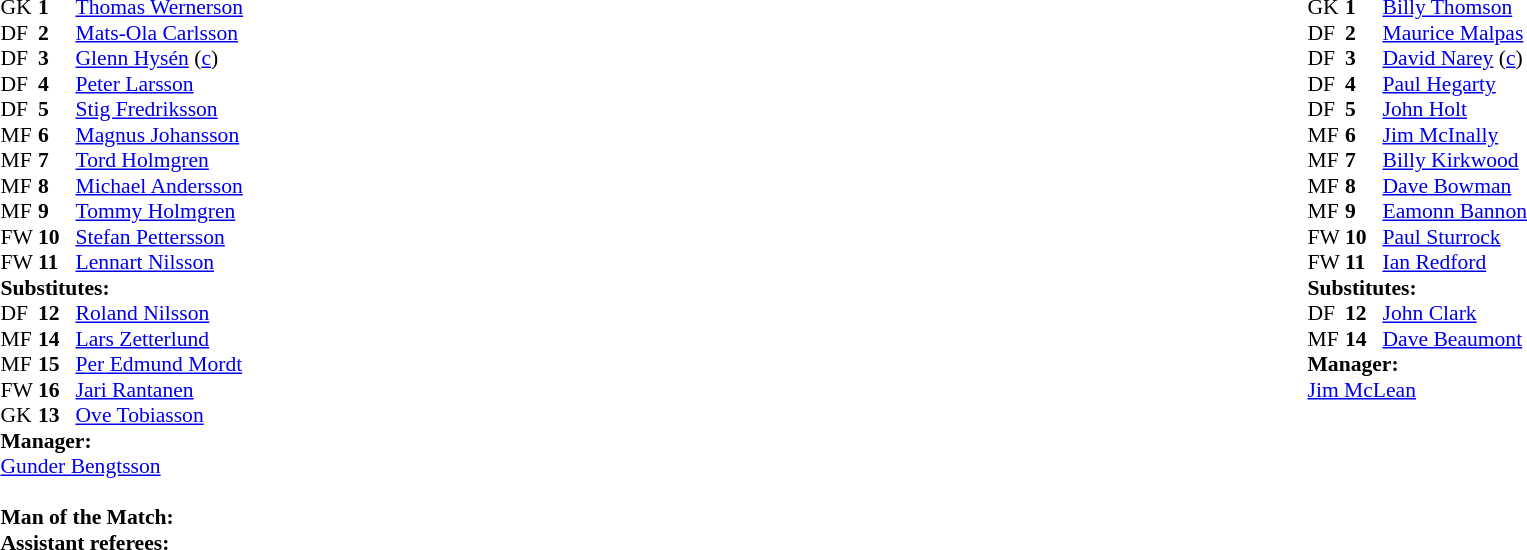<table width="100%">
<tr>
<td valign="top" width="50%"><br><table style="font-size: 90%" cellspacing="0" cellpadding="0">
<tr>
<td colspan="4"></td>
</tr>
<tr>
<th width=25></th>
<th width=25></th>
</tr>
<tr>
<td>GK</td>
<td><strong>1</strong></td>
<td> <a href='#'>Thomas Wernerson</a></td>
</tr>
<tr>
<td>DF</td>
<td><strong>2</strong></td>
<td> <a href='#'>Mats-Ola Carlsson</a></td>
</tr>
<tr>
<td>DF</td>
<td><strong>3</strong></td>
<td> <a href='#'>Glenn Hysén</a> (<a href='#'>c</a>)</td>
</tr>
<tr>
<td>DF</td>
<td><strong>4</strong></td>
<td> <a href='#'>Peter Larsson</a></td>
</tr>
<tr>
<td>DF</td>
<td><strong>5</strong></td>
<td> <a href='#'>Stig Fredriksson</a></td>
</tr>
<tr>
<td>MF</td>
<td><strong>6</strong></td>
<td> <a href='#'>Magnus Johansson</a></td>
<td></td>
<td></td>
</tr>
<tr>
<td>MF</td>
<td><strong>7</strong></td>
<td> <a href='#'>Tord Holmgren</a></td>
<td></td>
<td></td>
</tr>
<tr>
<td>MF</td>
<td><strong>8</strong></td>
<td> <a href='#'>Michael Andersson</a></td>
</tr>
<tr>
<td>MF</td>
<td><strong>9</strong></td>
<td> <a href='#'>Tommy Holmgren</a></td>
</tr>
<tr>
<td>FW</td>
<td><strong>10</strong></td>
<td> <a href='#'>Stefan Pettersson</a></td>
</tr>
<tr>
<td>FW</td>
<td><strong>11</strong></td>
<td> <a href='#'>Lennart Nilsson</a></td>
</tr>
<tr>
<td colspan=3><strong>Substitutes:</strong></td>
</tr>
<tr>
<td>DF</td>
<td><strong>12</strong></td>
<td> <a href='#'>Roland Nilsson</a></td>
<td></td>
<td></td>
</tr>
<tr>
<td>MF</td>
<td><strong>14</strong></td>
<td> <a href='#'>Lars Zetterlund</a></td>
<td></td>
<td></td>
</tr>
<tr>
<td>MF</td>
<td><strong>15</strong></td>
<td> <a href='#'>Per Edmund Mordt</a></td>
<td></td>
<td></td>
</tr>
<tr>
<td>FW</td>
<td><strong>16</strong></td>
<td> <a href='#'>Jari Rantanen</a></td>
<td></td>
<td></td>
</tr>
<tr>
<td>GK</td>
<td><strong>13</strong></td>
<td> <a href='#'>Ove Tobiasson</a></td>
<td></td>
<td></td>
</tr>
<tr>
<td colspan=3><strong>Manager:</strong></td>
</tr>
<tr>
<td colspan=4> <a href='#'>Gunder Bengtsson</a><br><br><strong>Man of the Match:</strong><br><strong>Assistant referees:</strong></td>
</tr>
</table>
</td>
<td valign="top" width="50%"><br><table style="font-size:90%" cellspacing="0" cellpadding="0" align=center>
<tr>
<td colspan=4></td>
</tr>
<tr>
<th width=25></th>
<th width=25></th>
</tr>
<tr>
<th width=25></th>
<th width=25></th>
</tr>
<tr>
<td>GK</td>
<td><strong>1</strong></td>
<td> <a href='#'>Billy Thomson</a></td>
</tr>
<tr>
<td>DF</td>
<td><strong>2</strong></td>
<td> <a href='#'>Maurice Malpas</a></td>
</tr>
<tr>
<td>DF</td>
<td><strong>3</strong></td>
<td> <a href='#'>David Narey</a> (<a href='#'>c</a>)</td>
</tr>
<tr>
<td>DF</td>
<td><strong>4</strong></td>
<td> <a href='#'>Paul Hegarty</a></td>
<td></td>
<td></td>
</tr>
<tr>
<td>DF</td>
<td><strong>5</strong></td>
<td> <a href='#'>John Holt</a></td>
</tr>
<tr>
<td>MF</td>
<td><strong>6</strong></td>
<td> <a href='#'>Jim McInally</a></td>
</tr>
<tr>
<td>MF</td>
<td><strong>7</strong></td>
<td> <a href='#'>Billy Kirkwood</a></td>
</tr>
<tr>
<td>MF</td>
<td><strong>8</strong></td>
<td> <a href='#'>Dave Bowman</a></td>
</tr>
<tr>
<td>MF</td>
<td><strong>9</strong></td>
<td> <a href='#'>Eamonn Bannon</a></td>
</tr>
<tr>
<td>FW</td>
<td><strong>10</strong></td>
<td> <a href='#'>Paul Sturrock</a></td>
<td></td>
<td></td>
</tr>
<tr>
<td>FW</td>
<td><strong>11</strong></td>
<td> <a href='#'>Ian Redford</a></td>
</tr>
<tr>
<td colspan=3><strong>Substitutes:</strong></td>
</tr>
<tr>
<td>DF</td>
<td><strong>12</strong></td>
<td> <a href='#'>John Clark</a></td>
<td></td>
<td></td>
</tr>
<tr>
<td>MF</td>
<td><strong>14</strong></td>
<td> <a href='#'>Dave Beaumont</a></td>
<td></td>
<td></td>
</tr>
<tr>
<td colspan=3><strong>Manager:</strong></td>
</tr>
<tr>
<td colspan=4> <a href='#'>Jim McLean</a></td>
</tr>
</table>
</td>
</tr>
</table>
